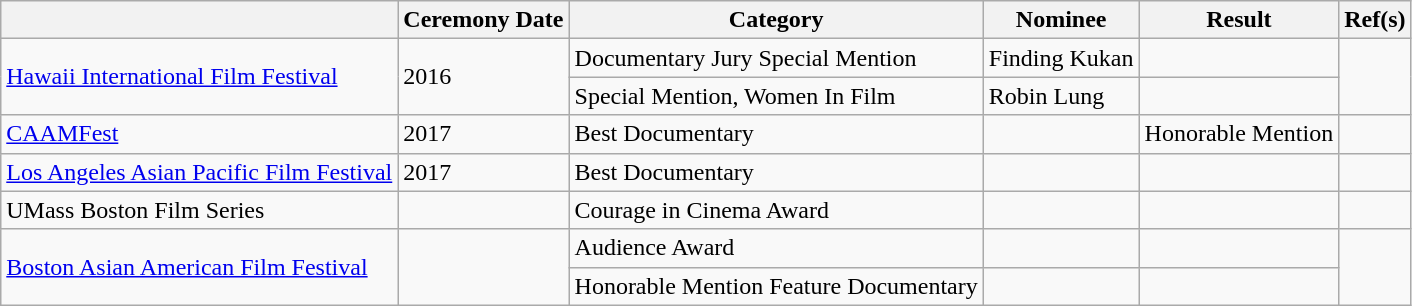<table class="wikitable">
<tr>
<th></th>
<th>Ceremony Date</th>
<th>Category</th>
<th>Nominee</th>
<th>Result</th>
<th>Ref(s)</th>
</tr>
<tr>
<td rowspan="2"><a href='#'>Hawaii International Film Festival</a></td>
<td rowspan="2">2016</td>
<td>Documentary Jury Special Mention</td>
<td>Finding Kukan</td>
<td></td>
<td rowspan="2"></td>
</tr>
<tr>
<td>Special Mention, Women In Film</td>
<td>Robin Lung</td>
<td></td>
</tr>
<tr>
<td><a href='#'>CAAMFest</a></td>
<td>2017</td>
<td>Best Documentary</td>
<td></td>
<td>Honorable Mention</td>
<td></td>
</tr>
<tr>
<td><a href='#'>Los Angeles Asian Pacific Film Festival</a></td>
<td>2017</td>
<td>Best Documentary</td>
<td></td>
<td></td>
<td></td>
</tr>
<tr>
<td>UMass Boston Film Series</td>
<td></td>
<td>Courage in Cinema Award</td>
<td></td>
<td></td>
<td></td>
</tr>
<tr>
<td rowspan="2"><a href='#'>Boston Asian American Film Festival</a></td>
<td rowspan="2"></td>
<td>Audience Award</td>
<td></td>
<td></td>
<td rowspan="2"></td>
</tr>
<tr>
<td>Honorable Mention Feature Documentary</td>
<td></td>
<td></td>
</tr>
</table>
